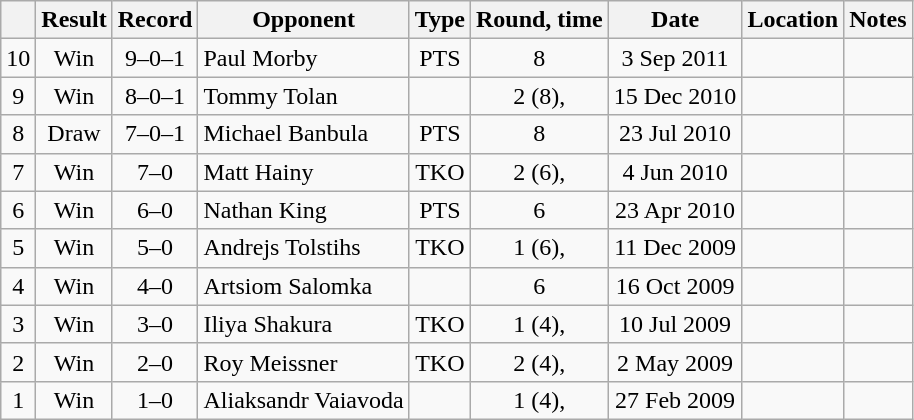<table class="wikitable" style="text-align:center">
<tr>
<th></th>
<th>Result</th>
<th>Record</th>
<th>Opponent</th>
<th>Type</th>
<th>Round, time</th>
<th>Date</th>
<th>Location</th>
<th>Notes</th>
</tr>
<tr>
<td>10</td>
<td>Win</td>
<td>9–0–1</td>
<td style="text-align:left;">Paul Morby</td>
<td>PTS</td>
<td>8</td>
<td>3 Sep 2011</td>
<td style="text-align:left;"></td>
<td></td>
</tr>
<tr>
<td>9</td>
<td>Win</td>
<td>8–0–1</td>
<td style="text-align:left;">Tommy Tolan</td>
<td></td>
<td>2 (8), </td>
<td>15 Dec 2010</td>
<td style="text-align:left;"></td>
<td></td>
</tr>
<tr>
<td>8</td>
<td>Draw</td>
<td>7–0–1</td>
<td style="text-align:left;">Michael Banbula</td>
<td>PTS</td>
<td>8</td>
<td>23 Jul 2010</td>
<td style="text-align:left;"></td>
<td></td>
</tr>
<tr>
<td>7</td>
<td>Win</td>
<td>7–0</td>
<td style="text-align:left;">Matt Hainy</td>
<td>TKO</td>
<td>2 (6), </td>
<td>4 Jun 2010</td>
<td style="text-align:left;"></td>
<td></td>
</tr>
<tr>
<td>6</td>
<td>Win</td>
<td>6–0</td>
<td style="text-align:left;">Nathan King</td>
<td>PTS</td>
<td>6</td>
<td>23 Apr 2010</td>
<td style="text-align:left;"></td>
<td></td>
</tr>
<tr>
<td>5</td>
<td>Win</td>
<td>5–0</td>
<td style="text-align:left;">Andrejs Tolstihs</td>
<td>TKO</td>
<td>1 (6), </td>
<td>11 Dec 2009</td>
<td style="text-align:left;"></td>
<td></td>
</tr>
<tr>
<td>4</td>
<td>Win</td>
<td>4–0</td>
<td style="text-align:left;">Artsiom Salomka</td>
<td></td>
<td>6</td>
<td>16 Oct 2009</td>
<td style="text-align:left;"></td>
<td></td>
</tr>
<tr>
<td>3</td>
<td>Win</td>
<td>3–0</td>
<td style="text-align:left;">Iliya Shakura</td>
<td>TKO</td>
<td>1 (4), </td>
<td>10 Jul 2009</td>
<td style="text-align:left;"></td>
<td></td>
</tr>
<tr>
<td>2</td>
<td>Win</td>
<td>2–0</td>
<td style="text-align:left;">Roy Meissner</td>
<td>TKO</td>
<td>2 (4), </td>
<td>2 May 2009</td>
<td style="text-align:left;"></td>
<td></td>
</tr>
<tr>
<td>1</td>
<td>Win</td>
<td>1–0</td>
<td style="text-align:left;">Aliaksandr Vaiavoda</td>
<td></td>
<td>1 (4), </td>
<td>27 Feb 2009</td>
<td style="text-align:left;"></td>
<td></td>
</tr>
</table>
